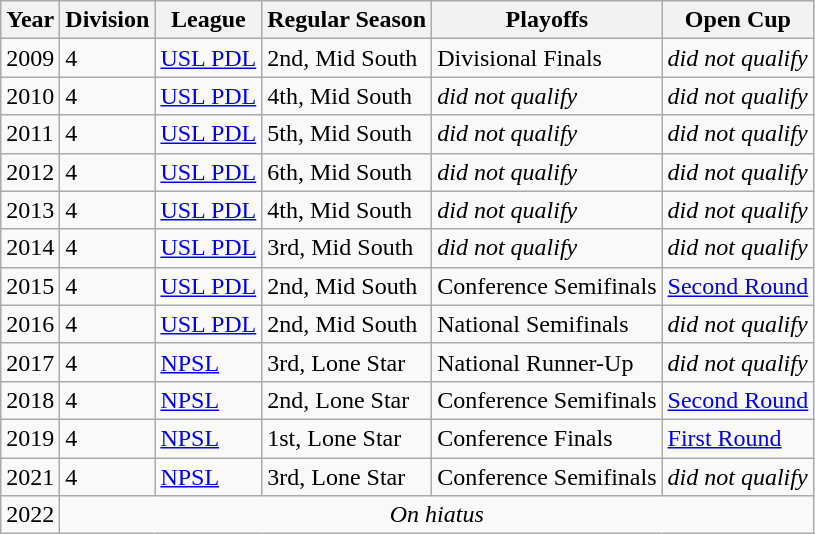<table class="wikitable">
<tr>
<th>Year</th>
<th>Division</th>
<th>League</th>
<th>Regular Season</th>
<th>Playoffs</th>
<th>Open Cup</th>
</tr>
<tr>
<td>2009</td>
<td>4</td>
<td><a href='#'>USL PDL</a></td>
<td>2nd, Mid South</td>
<td>Divisional Finals</td>
<td><em>did not qualify</em></td>
</tr>
<tr>
<td>2010</td>
<td>4</td>
<td><a href='#'>USL PDL</a></td>
<td>4th, Mid South</td>
<td><em>did not qualify</em></td>
<td><em>did not qualify</em></td>
</tr>
<tr>
<td>2011</td>
<td>4</td>
<td><a href='#'>USL PDL</a></td>
<td>5th, Mid South</td>
<td><em>did not qualify</em></td>
<td><em>did not qualify</em></td>
</tr>
<tr>
<td>2012</td>
<td>4</td>
<td><a href='#'>USL PDL</a></td>
<td>6th, Mid South</td>
<td><em>did not qualify</em></td>
<td><em>did not qualify</em></td>
</tr>
<tr>
<td>2013</td>
<td>4</td>
<td><a href='#'>USL PDL</a></td>
<td>4th, Mid South</td>
<td><em>did not qualify</em></td>
<td><em>did not qualify</em></td>
</tr>
<tr>
<td>2014</td>
<td>4</td>
<td><a href='#'>USL PDL</a></td>
<td>3rd, Mid South</td>
<td><em>did not qualify</em></td>
<td><em>did not qualify</em></td>
</tr>
<tr>
<td>2015</td>
<td>4</td>
<td><a href='#'>USL PDL</a></td>
<td>2nd, Mid South</td>
<td>Conference Semifinals</td>
<td><a href='#'>Second Round</a></td>
</tr>
<tr>
<td>2016</td>
<td>4</td>
<td><a href='#'>USL PDL</a></td>
<td>2nd, Mid South</td>
<td>National Semifinals</td>
<td><em>did not qualify</em></td>
</tr>
<tr>
<td>2017</td>
<td>4</td>
<td><a href='#'>NPSL</a></td>
<td>3rd, Lone Star</td>
<td>National Runner-Up</td>
<td><em>did not qualify</em></td>
</tr>
<tr>
<td>2018</td>
<td>4</td>
<td><a href='#'>NPSL</a></td>
<td>2nd, Lone Star</td>
<td>Conference Semifinals</td>
<td><a href='#'>Second Round</a></td>
</tr>
<tr>
<td>2019</td>
<td>4</td>
<td><a href='#'>NPSL</a></td>
<td>1st, Lone Star</td>
<td>Conference Finals</td>
<td><a href='#'>First Round</a></td>
</tr>
<tr>
<td>2021</td>
<td>4</td>
<td><a href='#'>NPSL</a></td>
<td>3rd, Lone Star</td>
<td>Conference Semifinals</td>
<td><em>did not qualify</em></td>
</tr>
<tr>
<td>2022</td>
<td colspan=5 style="text-align:center"><em>On hiatus</em></td>
</tr>
</table>
